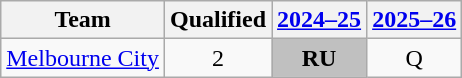<table class="wikitable" style="text-align: center">
<tr>
<th>Team</th>
<th>Qualified</th>
<th><a href='#'>2024–25</a></th>
<th><a href='#'>2025–26</a></th>
</tr>
<tr>
<td><a href='#'>Melbourne City</a></td>
<td>2</td>
<td style="background:silver;"><strong>RU</strong></td>
<td>Q</td>
</tr>
</table>
